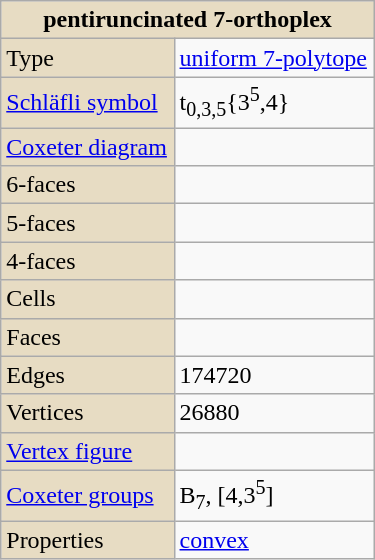<table class="wikitable" align="right" style="margin-left:10px" width="250">
<tr>
<th style="background:#e7dcc3;" colspan="2">pentiruncinated 7-orthoplex</th>
</tr>
<tr>
<td style="background:#e7dcc3;">Type</td>
<td><a href='#'>uniform 7-polytope</a></td>
</tr>
<tr>
<td style="background:#e7dcc3;"><a href='#'>Schläfli symbol</a></td>
<td>t<sub>0,3,5</sub>{3<sup>5</sup>,4}</td>
</tr>
<tr>
<td style="background:#e7dcc3;"><a href='#'>Coxeter diagram</a></td>
<td><br></td>
</tr>
<tr>
<td style="background:#e7dcc3;">6-faces</td>
<td></td>
</tr>
<tr>
<td style="background:#e7dcc3;">5-faces</td>
<td></td>
</tr>
<tr>
<td style="background:#e7dcc3;">4-faces</td>
<td></td>
</tr>
<tr>
<td style="background:#e7dcc3;">Cells</td>
<td></td>
</tr>
<tr>
<td style="background:#e7dcc3;">Faces</td>
<td></td>
</tr>
<tr>
<td style="background:#e7dcc3;">Edges</td>
<td>174720</td>
</tr>
<tr>
<td style="background:#e7dcc3;">Vertices</td>
<td>26880</td>
</tr>
<tr>
<td style="background:#e7dcc3;"><a href='#'>Vertex figure</a></td>
<td></td>
</tr>
<tr>
<td style="background:#e7dcc3;"><a href='#'>Coxeter groups</a></td>
<td>B<sub>7</sub>, [4,3<sup>5</sup>]</td>
</tr>
<tr>
<td style="background:#e7dcc3;">Properties</td>
<td><a href='#'>convex</a></td>
</tr>
</table>
